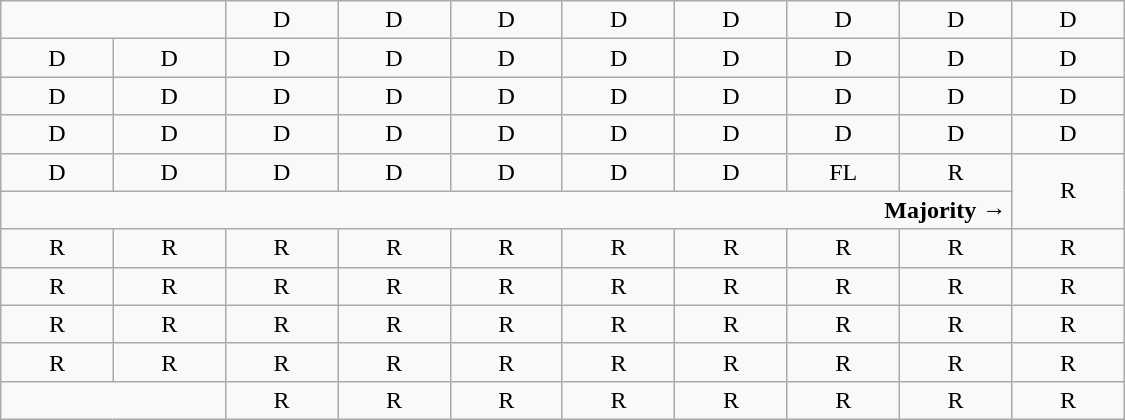<table class="wikitable" style="text-align:center" width=750px>
<tr>
<td colspan=2> </td>
<td>D</td>
<td>D</td>
<td>D</td>
<td>D</td>
<td>D</td>
<td>D</td>
<td>D</td>
<td>D</td>
</tr>
<tr>
<td width=10%  >D</td>
<td width=10%  >D</td>
<td width=10%  >D</td>
<td width=10%  >D</td>
<td width=10%  >D</td>
<td width=10%  >D</td>
<td width=10%  >D</td>
<td width=10%  >D</td>
<td width=10%  >D</td>
<td width=10%  >D</td>
</tr>
<tr>
<td>D</td>
<td>D</td>
<td>D</td>
<td>D</td>
<td>D</td>
<td>D</td>
<td>D</td>
<td>D</td>
<td>D<br></td>
<td>D<br></td>
</tr>
<tr>
<td>D<br></td>
<td>D<br></td>
<td>D<br></td>
<td>D<br></td>
<td>D<br></td>
<td>D<br></td>
<td>D<br></td>
<td>D<br></td>
<td>D<br></td>
<td>D<br></td>
</tr>
<tr>
<td>D<br></td>
<td>D<br></td>
<td>D<br></td>
<td>D<br></td>
<td>D<br></td>
<td>D<br></td>
<td>D<br></td>
<td>FL</td>
<td>R<br></td>
<td rowspan=2 >R<br></td>
</tr>
<tr>
<td colspan=9 align=right><strong>Majority →</strong></td>
</tr>
<tr>
<td>R<br></td>
<td>R<br></td>
<td>R<br></td>
<td>R<br></td>
<td>R<br></td>
<td>R<br></td>
<td>R<br></td>
<td>R<br></td>
<td>R<br></td>
<td>R<br></td>
</tr>
<tr>
<td>R<br></td>
<td>R</td>
<td>R</td>
<td>R</td>
<td>R</td>
<td>R</td>
<td>R</td>
<td>R</td>
<td>R</td>
<td>R</td>
</tr>
<tr>
<td>R</td>
<td>R</td>
<td>R</td>
<td>R</td>
<td>R</td>
<td>R</td>
<td>R</td>
<td>R</td>
<td>R</td>
<td>R</td>
</tr>
<tr>
<td>R</td>
<td>R</td>
<td>R</td>
<td>R</td>
<td>R</td>
<td>R</td>
<td>R</td>
<td>R</td>
<td>R</td>
<td>R</td>
</tr>
<tr>
<td colspan=2> </td>
<td>R</td>
<td>R</td>
<td>R</td>
<td>R</td>
<td>R</td>
<td>R</td>
<td>R</td>
<td>R</td>
</tr>
</table>
